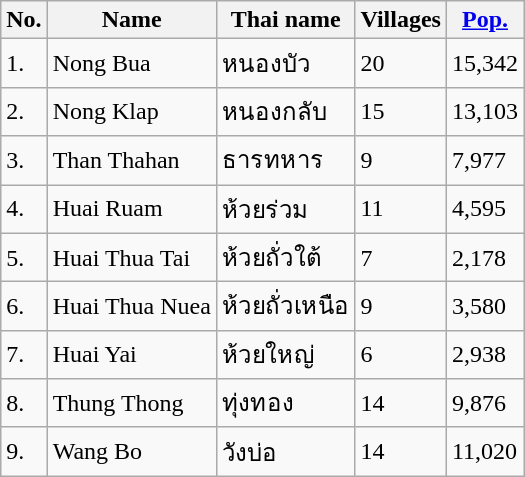<table class="wikitable sortable">
<tr>
<th>No.</th>
<th>Name</th>
<th>Thai name</th>
<th>Villages</th>
<th><a href='#'>Pop.</a></th>
</tr>
<tr>
<td>1.</td>
<td>Nong Bua</td>
<td>หนองบัว</td>
<td>20</td>
<td>15,342</td>
</tr>
<tr>
<td>2.</td>
<td>Nong Klap</td>
<td>หนองกลับ</td>
<td>15</td>
<td>13,103</td>
</tr>
<tr>
<td>3.</td>
<td>Than Thahan</td>
<td>ธารทหาร</td>
<td>9</td>
<td>7,977</td>
</tr>
<tr>
<td>4.</td>
<td>Huai Ruam</td>
<td>ห้วยร่วม</td>
<td>11</td>
<td>4,595</td>
</tr>
<tr>
<td>5.</td>
<td>Huai Thua Tai</td>
<td>ห้วยถั่วใต้</td>
<td>7</td>
<td>2,178</td>
</tr>
<tr>
<td>6.</td>
<td>Huai Thua Nuea</td>
<td>ห้วยถั่วเหนือ</td>
<td>9</td>
<td>3,580</td>
</tr>
<tr>
<td>7.</td>
<td>Huai Yai</td>
<td>ห้วยใหญ่</td>
<td>6</td>
<td>2,938</td>
</tr>
<tr>
<td>8.</td>
<td>Thung Thong</td>
<td>ทุ่งทอง</td>
<td>14</td>
<td>9,876</td>
</tr>
<tr>
<td>9.</td>
<td>Wang Bo</td>
<td>วังบ่อ</td>
<td>14</td>
<td>11,020</td>
</tr>
</table>
